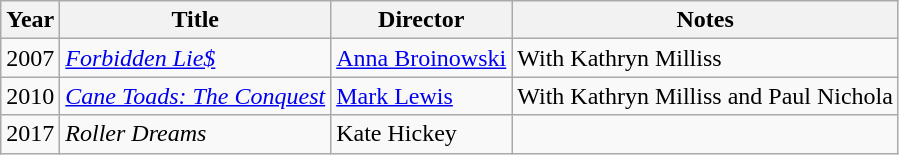<table class="wikitable">
<tr>
<th>Year</th>
<th>Title</th>
<th>Director</th>
<th>Notes</th>
</tr>
<tr>
<td>2007</td>
<td><em><a href='#'>Forbidden Lie$</a></em></td>
<td><a href='#'>Anna Broinowski</a></td>
<td>With Kathryn Milliss</td>
</tr>
<tr>
<td>2010</td>
<td><em><a href='#'>Cane Toads: The Conquest</a></em></td>
<td><a href='#'>Mark Lewis</a></td>
<td>With Kathryn Milliss and Paul Nichola</td>
</tr>
<tr>
<td>2017</td>
<td><em>Roller Dreams</em></td>
<td>Kate Hickey</td>
<td></td>
</tr>
</table>
